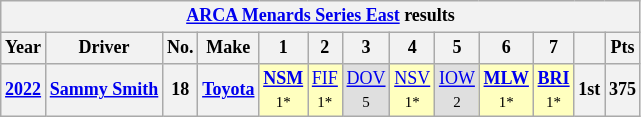<table class="wikitable" style="text-align:center; font-size:75%">
<tr>
<th colspan=15><a href='#'>ARCA Menards Series East</a> results</th>
</tr>
<tr>
<th>Year</th>
<th>Driver</th>
<th>No.</th>
<th>Make</th>
<th>1</th>
<th>2</th>
<th>3</th>
<th>4</th>
<th>5</th>
<th>6</th>
<th>7</th>
<th></th>
<th>Pts</th>
</tr>
<tr>
<th><a href='#'>2022</a></th>
<th><a href='#'>Sammy Smith</a></th>
<th>18</th>
<th><a href='#'>Toyota</a></th>
<td style="background:#FFFFBF;"><strong><a href='#'>NSM</a></strong><br><small>1*</small></td>
<td style="background:#FFFFBF;"><a href='#'>FIF</a><br><small>1*</small></td>
<td style="background:#DFDFDF;"><a href='#'>DOV</a><br><small>5</small></td>
<td style="background:#FFFFBF;"><a href='#'>NSV</a><br><small>1*</small></td>
<td style="background:#DFDFDF;"><a href='#'>IOW</a><br><small>2</small></td>
<td style="background:#FFFFBF;"><strong><a href='#'>MLW</a></strong><br><small>1*</small></td>
<td style="background:#FFFFBF;"><strong><a href='#'>BRI</a></strong><br><small>1*</small></td>
<th>1st</th>
<th>375</th>
</tr>
</table>
